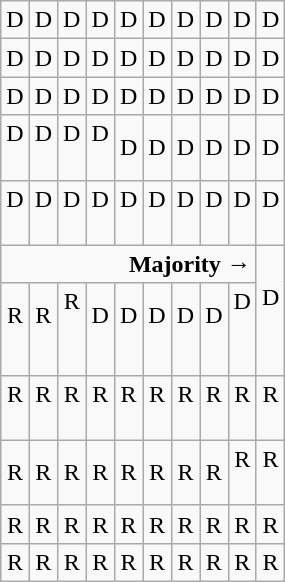<table class="wikitable" style="text-align:center;">
<tr>
<td>D</td>
<td>D</td>
<td>D</td>
<td>D</td>
<td>D</td>
<td>D</td>
<td>D</td>
<td>D</td>
<td>D</td>
<td>D</td>
</tr>
<tr>
<td width=10% >D</td>
<td width=10% >D</td>
<td width=10% >D</td>
<td width=10% >D</td>
<td width=10% >D</td>
<td width=10% >D</td>
<td width=10% >D</td>
<td width=10% >D</td>
<td width=10% >D</td>
<td width=10% >D</td>
</tr>
<tr>
<td>D</td>
<td>D</td>
<td>D</td>
<td>D</td>
<td>D</td>
<td>D</td>
<td>D</td>
<td>D</td>
<td>D</td>
<td>D</td>
</tr>
<tr>
<td>D<br><br></td>
<td>D<br><br></td>
<td>D<br><br></td>
<td>D<br><br></td>
<td>D</td>
<td>D</td>
<td>D</td>
<td>D</td>
<td>D</td>
<td>D</td>
</tr>
<tr>
<td>D<br><br></td>
<td>D<br><br></td>
<td>D<br><br></td>
<td>D<br><br></td>
<td>D<br><br></td>
<td>D<br><br></td>
<td>D<br><br></td>
<td>D<br><br></td>
<td>D<br><br></td>
<td>D<br><br></td>
</tr>
<tr>
<td colspan=9 style="text-align:right"><strong>Majority →</strong></td>
<td rowspan=2 >D<br><br></td>
</tr>
<tr>
<td>R<br><br></td>
<td>R<br><br></td>
<td>R<br><br><br></td>
<td>D<br><br></td>
<td>D<br><br></td>
<td>D<br><br></td>
<td>D<br><br></td>
<td>D<br><br></td>
<td>D<br><br><br></td>
</tr>
<tr>
<td>R<br><br></td>
<td>R<br><br></td>
<td>R<br><br></td>
<td>R<br><br></td>
<td>R<br><br></td>
<td>R<br><br></td>
<td>R<br><br></td>
<td>R<br><br></td>
<td>R<br><br></td>
<td>R<br><br></td>
</tr>
<tr>
<td>R</td>
<td>R</td>
<td>R</td>
<td>R</td>
<td>R</td>
<td>R</td>
<td>R</td>
<td>R</td>
<td>R<br><br></td>
<td>R<br><br></td>
</tr>
<tr>
<td>R</td>
<td>R</td>
<td>R</td>
<td>R</td>
<td>R</td>
<td>R</td>
<td>R</td>
<td>R</td>
<td>R</td>
<td>R</td>
</tr>
<tr>
<td>R</td>
<td>R</td>
<td>R</td>
<td>R</td>
<td>R</td>
<td>R</td>
<td>R</td>
<td>R</td>
<td>R</td>
<td>R</td>
</tr>
</table>
